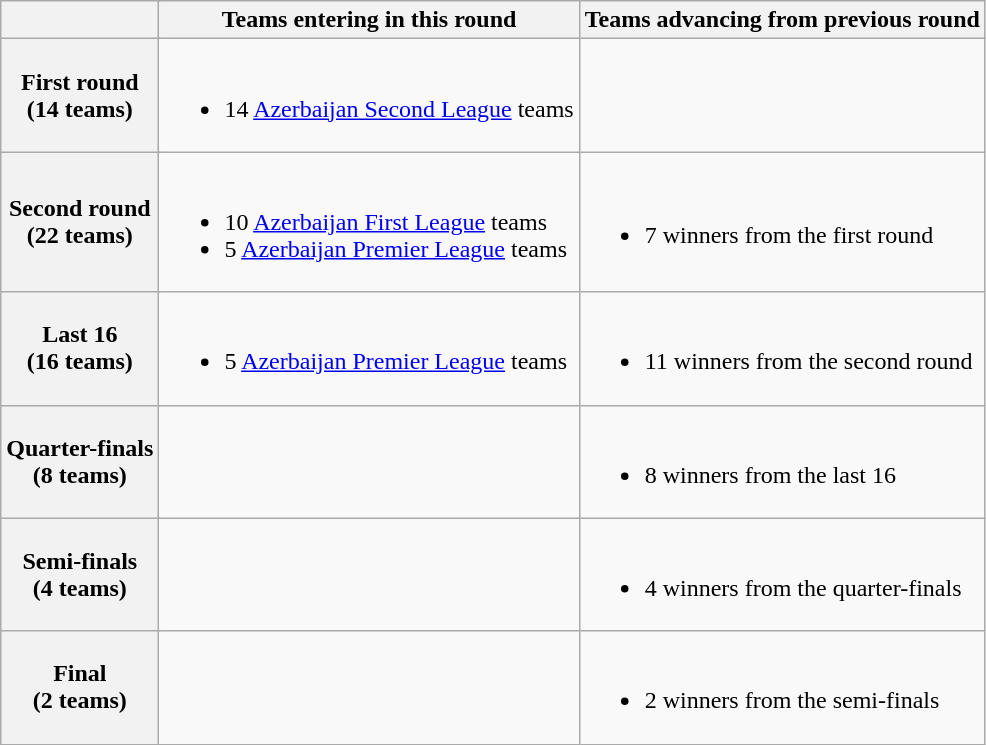<table class="wikitable">
<tr>
<th colspan=2></th>
<th>Teams entering in this round</th>
<th>Teams advancing from previous round</th>
</tr>
<tr>
<th colspan=2>First round<br>(14 teams)</th>
<td><br><ul><li>14 <a href='#'>Azerbaijan Second League</a> teams</li></ul></td>
<td></td>
</tr>
<tr>
<th colspan=2>Second round<br>(22 teams)</th>
<td><br><ul><li>10 <a href='#'>Azerbaijan First League</a> teams</li><li>5 <a href='#'>Azerbaijan Premier League</a> teams</li></ul></td>
<td><br><ul><li>7 winners from the first round</li></ul></td>
</tr>
<tr>
<th colspan=2>Last 16<br>(16 teams)</th>
<td><br><ul><li>5 <a href='#'>Azerbaijan Premier League</a> teams</li></ul></td>
<td><br><ul><li>11 winners from the second round</li></ul></td>
</tr>
<tr>
<th colspan=2>Quarter-finals<br>(8 teams)</th>
<td></td>
<td><br><ul><li>8 winners from the last 16</li></ul></td>
</tr>
<tr>
<th colspan=2>Semi-finals<br>(4 teams)</th>
<td></td>
<td><br><ul><li>4 winners from the quarter-finals</li></ul></td>
</tr>
<tr>
<th colspan=2>Final<br>(2 teams)</th>
<td></td>
<td><br><ul><li>2 winners from the semi-finals</li></ul></td>
</tr>
</table>
